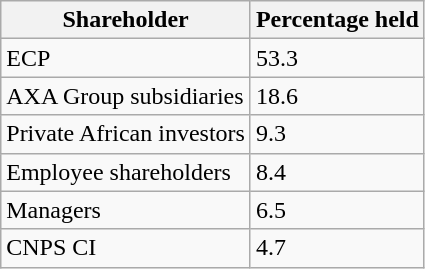<table class="wikitable">
<tr>
<th>Shareholder</th>
<th>Percentage held</th>
</tr>
<tr>
<td>ECP</td>
<td>53.3</td>
</tr>
<tr>
<td>AXA Group subsidiaries</td>
<td>18.6</td>
</tr>
<tr>
<td>Private African investors</td>
<td>9.3</td>
</tr>
<tr>
<td>Employee shareholders</td>
<td>8.4</td>
</tr>
<tr>
<td>Managers</td>
<td>6.5</td>
</tr>
<tr>
<td>CNPS CI</td>
<td>4.7</td>
</tr>
</table>
